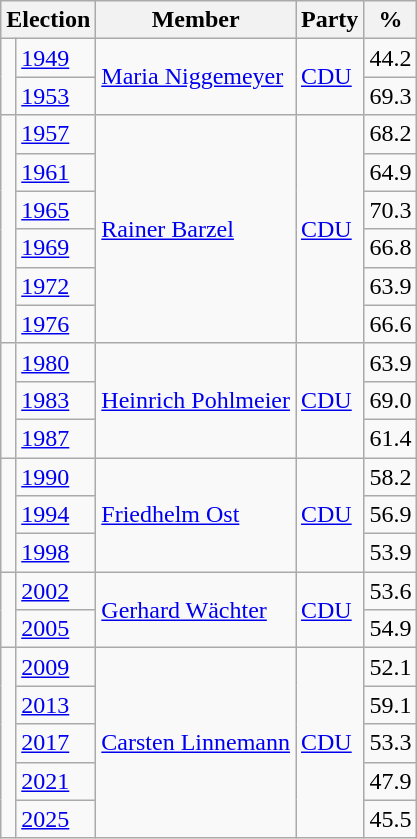<table class=wikitable>
<tr>
<th colspan=2>Election</th>
<th>Member</th>
<th>Party</th>
<th>%</th>
</tr>
<tr>
<td rowspan=2 bgcolor=></td>
<td><a href='#'>1949</a></td>
<td rowspan=2><a href='#'>Maria Niggemeyer</a></td>
<td rowspan=2><a href='#'>CDU</a></td>
<td align=right>44.2</td>
</tr>
<tr>
<td><a href='#'>1953</a></td>
<td align=right>69.3</td>
</tr>
<tr>
<td rowspan=6 bgcolor=></td>
<td><a href='#'>1957</a></td>
<td rowspan=6><a href='#'>Rainer Barzel</a></td>
<td rowspan=6><a href='#'>CDU</a></td>
<td align=right>68.2</td>
</tr>
<tr>
<td><a href='#'>1961</a></td>
<td align=right>64.9</td>
</tr>
<tr>
<td><a href='#'>1965</a></td>
<td align=right>70.3</td>
</tr>
<tr>
<td><a href='#'>1969</a></td>
<td align=right>66.8</td>
</tr>
<tr>
<td><a href='#'>1972</a></td>
<td align=right>63.9</td>
</tr>
<tr>
<td><a href='#'>1976</a></td>
<td align=right>66.6</td>
</tr>
<tr>
<td rowspan=3 bgcolor=></td>
<td><a href='#'>1980</a></td>
<td rowspan=3><a href='#'>Heinrich Pohlmeier</a></td>
<td rowspan=3><a href='#'>CDU</a></td>
<td align=right>63.9</td>
</tr>
<tr>
<td><a href='#'>1983</a></td>
<td align=right>69.0</td>
</tr>
<tr>
<td><a href='#'>1987</a></td>
<td align=right>61.4</td>
</tr>
<tr>
<td rowspan=3 bgcolor=></td>
<td><a href='#'>1990</a></td>
<td rowspan=3><a href='#'>Friedhelm Ost</a></td>
<td rowspan=3><a href='#'>CDU</a></td>
<td align=right>58.2</td>
</tr>
<tr>
<td><a href='#'>1994</a></td>
<td align=right>56.9</td>
</tr>
<tr>
<td><a href='#'>1998</a></td>
<td align=right>53.9</td>
</tr>
<tr>
<td rowspan=2 bgcolor=></td>
<td><a href='#'>2002</a></td>
<td rowspan=2><a href='#'>Gerhard Wächter</a></td>
<td rowspan=2><a href='#'>CDU</a></td>
<td align=right>53.6</td>
</tr>
<tr>
<td><a href='#'>2005</a></td>
<td align=right>54.9</td>
</tr>
<tr>
<td rowspan=5 bgcolor=></td>
<td><a href='#'>2009</a></td>
<td rowspan=5><a href='#'>Carsten Linnemann</a></td>
<td rowspan=5><a href='#'>CDU</a></td>
<td align=right>52.1</td>
</tr>
<tr>
<td><a href='#'>2013</a></td>
<td align=right>59.1</td>
</tr>
<tr>
<td><a href='#'>2017</a></td>
<td align=right>53.3</td>
</tr>
<tr>
<td><a href='#'>2021</a></td>
<td align=right>47.9</td>
</tr>
<tr>
<td><a href='#'>2025</a></td>
<td align=right>45.5</td>
</tr>
</table>
